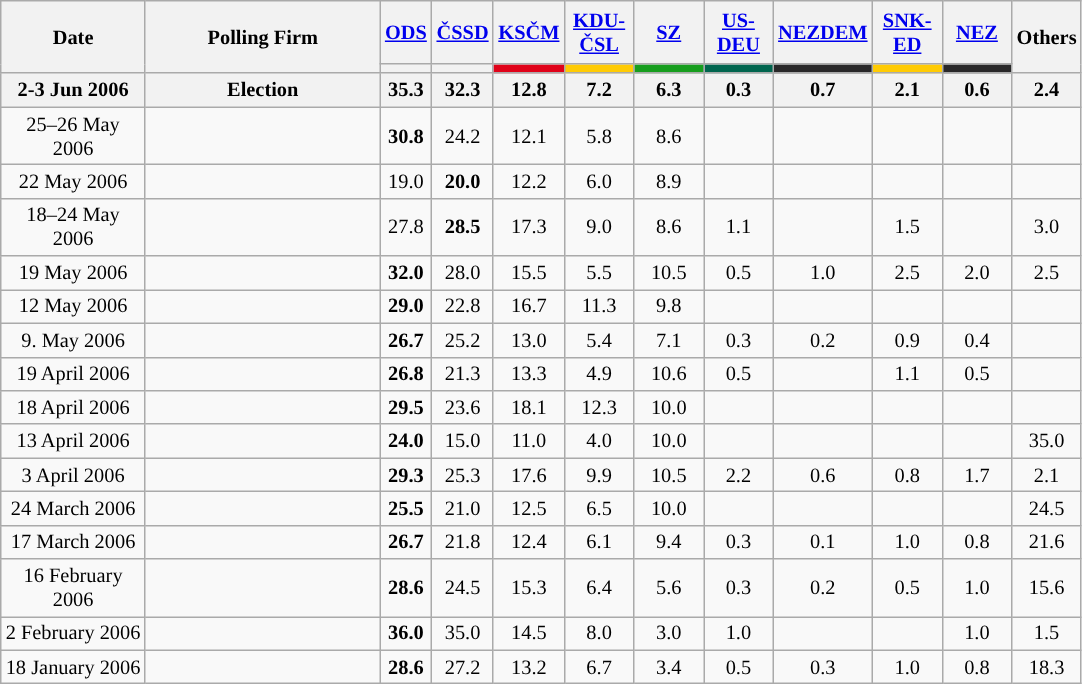<table class="wikitable" style="text-align:center; font-size:85%; line-height:16px;">
<tr style="height:42px;">
<th style="width:90px;" rowspan="2">Date</th>
<th style="width:150px;" rowspan="2">Polling Firm</th>
<th><a href='#'><span>ODS</span></a></th>
<th><a href='#'><span>ČSSD</span></a></th>
<th><a href='#'><span>KSČM</span></a></th>
<th><a href='#'><span>KDU-ČSL</span></a></th>
<th><a href='#'><span>SZ</span></a></th>
<th><a href='#'><span>US-DEU</span></a></th>
<th><a href='#'><span>NEZDEM</span></a></th>
<th><a href='#'><span>SNK-ED</span></a></th>
<th><a href='#'><span>NEZ</span></a></th>
<th style="width:40px;" rowspan="2">Others</th>
</tr>
<tr>
<th class="unsortable" style="color:inherit;background:"></th>
<th class="unsortable" style="color:inherit;background:"></th>
<th style="color:inherit;background:#E00219; width:40px;"></th>
<th style="color:inherit;background:#FFCB03; width:40px;"></th>
<th style="color:inherit;background:#179E1E; width:40px;"></th>
<th style="color:inherit;background:#00654E; width:40px;"></th>
<th style="color:inherit;background:#292829; width:40px;"></th>
<th style="color:inherit;background:#FFCB03; width:40px;"></th>
<th style="color:inherit;background:#292829; width:40px;"></th>
</tr>
<tr>
<th><strong>2-3 Jun 2006</strong></th>
<th><strong>Election</strong></th>
<th><strong>35.3</strong></th>
<th>32.3</th>
<th>12.8</th>
<th>7.2</th>
<th>6.3</th>
<th>0.3</th>
<th>0.7</th>
<th>2.1</th>
<th>0.6</th>
<th>2.4</th>
</tr>
<tr>
<td>25–26 May 2006</td>
<td></td>
<td><strong>30.8</strong></td>
<td>24.2</td>
<td>12.1</td>
<td>5.8</td>
<td>8.6</td>
<td></td>
<td></td>
<td></td>
<td></td>
<td></td>
</tr>
<tr>
<td>22 May 2006</td>
<td></td>
<td>19.0</td>
<td><strong>20.0</strong></td>
<td>12.2</td>
<td>6.0</td>
<td>8.9</td>
<td></td>
<td></td>
<td></td>
<td></td>
<td></td>
</tr>
<tr>
<td>18–24 May 2006</td>
<td></td>
<td>27.8</td>
<td><strong>28.5</strong></td>
<td>17.3</td>
<td>9.0</td>
<td>8.6</td>
<td>1.1</td>
<td></td>
<td>1.5</td>
<td></td>
<td>3.0</td>
</tr>
<tr>
<td>19 May 2006</td>
<td></td>
<td><strong>32.0</strong></td>
<td>28.0</td>
<td>15.5</td>
<td>5.5</td>
<td>10.5</td>
<td>0.5</td>
<td>1.0</td>
<td>2.5</td>
<td>2.0</td>
<td>2.5</td>
</tr>
<tr>
<td>12 May 2006</td>
<td></td>
<td><strong>29.0</strong></td>
<td>22.8</td>
<td>16.7</td>
<td>11.3</td>
<td>9.8</td>
<td></td>
<td></td>
<td></td>
<td></td>
<td></td>
</tr>
<tr>
<td>9. May 2006</td>
<td></td>
<td><strong>26.7</strong></td>
<td>25.2</td>
<td>13.0</td>
<td>5.4</td>
<td>7.1</td>
<td>0.3</td>
<td>0.2</td>
<td>0.9</td>
<td>0.4</td>
<td></td>
</tr>
<tr>
<td>19 April 2006</td>
<td></td>
<td><strong>26.8</strong></td>
<td>21.3</td>
<td>13.3</td>
<td>4.9</td>
<td>10.6</td>
<td>0.5</td>
<td></td>
<td>1.1</td>
<td>0.5</td>
<td></td>
</tr>
<tr>
<td>18 April 2006</td>
<td></td>
<td><strong>29.5</strong></td>
<td>23.6</td>
<td>18.1</td>
<td>12.3</td>
<td>10.0</td>
<td></td>
<td></td>
<td></td>
<td></td>
<td></td>
</tr>
<tr>
<td>13 April 2006</td>
<td></td>
<td><strong>24.0</strong></td>
<td>15.0</td>
<td>11.0</td>
<td>4.0</td>
<td>10.0</td>
<td></td>
<td></td>
<td></td>
<td></td>
<td>35.0</td>
</tr>
<tr>
<td>3 April 2006</td>
<td></td>
<td><strong>29.3</strong></td>
<td>25.3</td>
<td>17.6</td>
<td>9.9</td>
<td>10.5</td>
<td>2.2</td>
<td>0.6</td>
<td>0.8</td>
<td>1.7</td>
<td>2.1</td>
</tr>
<tr>
<td>24 March 2006</td>
<td></td>
<td><strong>25.5</strong></td>
<td>21.0</td>
<td>12.5</td>
<td>6.5</td>
<td>10.0</td>
<td></td>
<td></td>
<td></td>
<td></td>
<td>24.5</td>
</tr>
<tr>
<td>17 March 2006</td>
<td></td>
<td><strong>26.7</strong></td>
<td>21.8</td>
<td>12.4</td>
<td>6.1</td>
<td>9.4</td>
<td>0.3</td>
<td>0.1</td>
<td>1.0</td>
<td>0.8</td>
<td>21.6</td>
</tr>
<tr>
<td>16 February 2006</td>
<td></td>
<td><strong>28.6</strong></td>
<td>24.5</td>
<td>15.3</td>
<td>6.4</td>
<td>5.6</td>
<td>0.3</td>
<td>0.2</td>
<td>0.5</td>
<td>1.0</td>
<td>15.6</td>
</tr>
<tr>
<td>2 February 2006</td>
<td></td>
<td><strong>36.0</strong></td>
<td>35.0</td>
<td>14.5</td>
<td>8.0</td>
<td>3.0</td>
<td>1.0</td>
<td></td>
<td></td>
<td>1.0</td>
<td>1.5</td>
</tr>
<tr>
<td>18 January 2006</td>
<td></td>
<td><strong>28.6</strong></td>
<td>27.2</td>
<td>13.2</td>
<td>6.7</td>
<td>3.4</td>
<td>0.5</td>
<td>0.3</td>
<td>1.0</td>
<td>0.8</td>
<td>18.3</td>
</tr>
</table>
